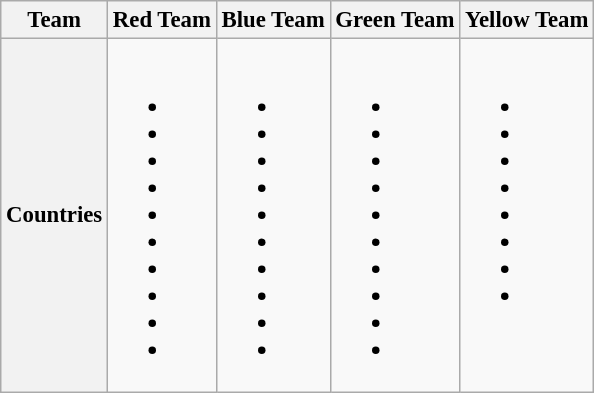<table class="wikitable sortable" style="font-size:95%;">
<tr>
<th>Team</th>
<th>Red Team</th>
<th>Blue Team</th>
<th>Green Team</th>
<th>Yellow Team</th>
</tr>
<tr>
<th>Countries</th>
<td valign=top><br><ul><li></li><li></li><li></li><li></li><li></li><li></li><li></li><li></li><li></li><li></li></ul></td>
<td valign=top><br><ul><li></li><li></li><li></li><li></li><li></li><li></li><li></li><li></li><li></li><li></li></ul></td>
<td valign=top><br><ul><li></li><li></li><li></li><li></li><li></li><li></li><li></li><li></li><li></li><li></li></ul></td>
<td valign=top><br><ul><li></li><li></li><li></li><li></li><li></li><li></li><li></li><li></li></ul></td>
</tr>
</table>
